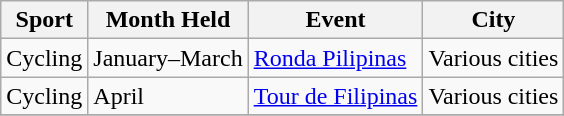<table class="wikitable sortable">
<tr>
<th>Sport</th>
<th>Month Held</th>
<th>Event</th>
<th>City</th>
</tr>
<tr>
<td>Cycling</td>
<td>January–March</td>
<td><a href='#'>Ronda Pilipinas</a></td>
<td>Various cities</td>
</tr>
<tr>
<td>Cycling</td>
<td>April</td>
<td><a href='#'>Tour de Filipinas</a></td>
<td>Various cities</td>
</tr>
<tr>
</tr>
</table>
